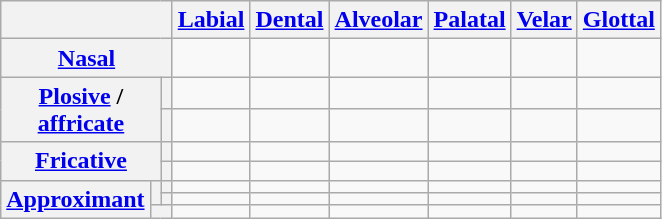<table class="wikitable" style=text-align:center>
<tr>
<th colspan="3"></th>
<th><a href='#'>Labial</a></th>
<th><a href='#'>Dental</a></th>
<th><a href='#'>Alveolar</a></th>
<th><a href='#'>Palatal</a></th>
<th><a href='#'>Velar</a></th>
<th><a href='#'>Glottal</a></th>
</tr>
<tr>
<th colspan="3"><a href='#'>Nasal</a></th>
<td></td>
<td></td>
<td></td>
<td></td>
<td></td>
<td></td>
</tr>
<tr>
<th rowspan="2" colspan="2"><a href='#'>Plosive</a> /<br><a href='#'>affricate</a></th>
<th></th>
<td></td>
<td></td>
<td></td>
<td></td>
<td></td>
<td></td>
</tr>
<tr>
<th></th>
<td></td>
<td></td>
<td></td>
<td></td>
<td></td>
<td></td>
</tr>
<tr>
<th rowspan="2" colspan="2"><a href='#'>Fricative</a></th>
<th></th>
<td></td>
<td></td>
<td></td>
<td></td>
<td></td>
<td></td>
</tr>
<tr>
<th></th>
<td></td>
<td></td>
<td></td>
<td></td>
<td></td>
<td></td>
</tr>
<tr>
<th rowspan="3"><a href='#'>Approximant</a></th>
<th rowspan="2"></th>
<th></th>
<td></td>
<td></td>
<td></td>
<td></td>
<td></td>
<td></td>
</tr>
<tr>
<th></th>
<td></td>
<td></td>
<td></td>
<td></td>
<td></td>
<td></td>
</tr>
<tr>
<th colspan="2"></th>
<td></td>
<td></td>
<td></td>
<td></td>
<td></td>
<td></td>
</tr>
</table>
